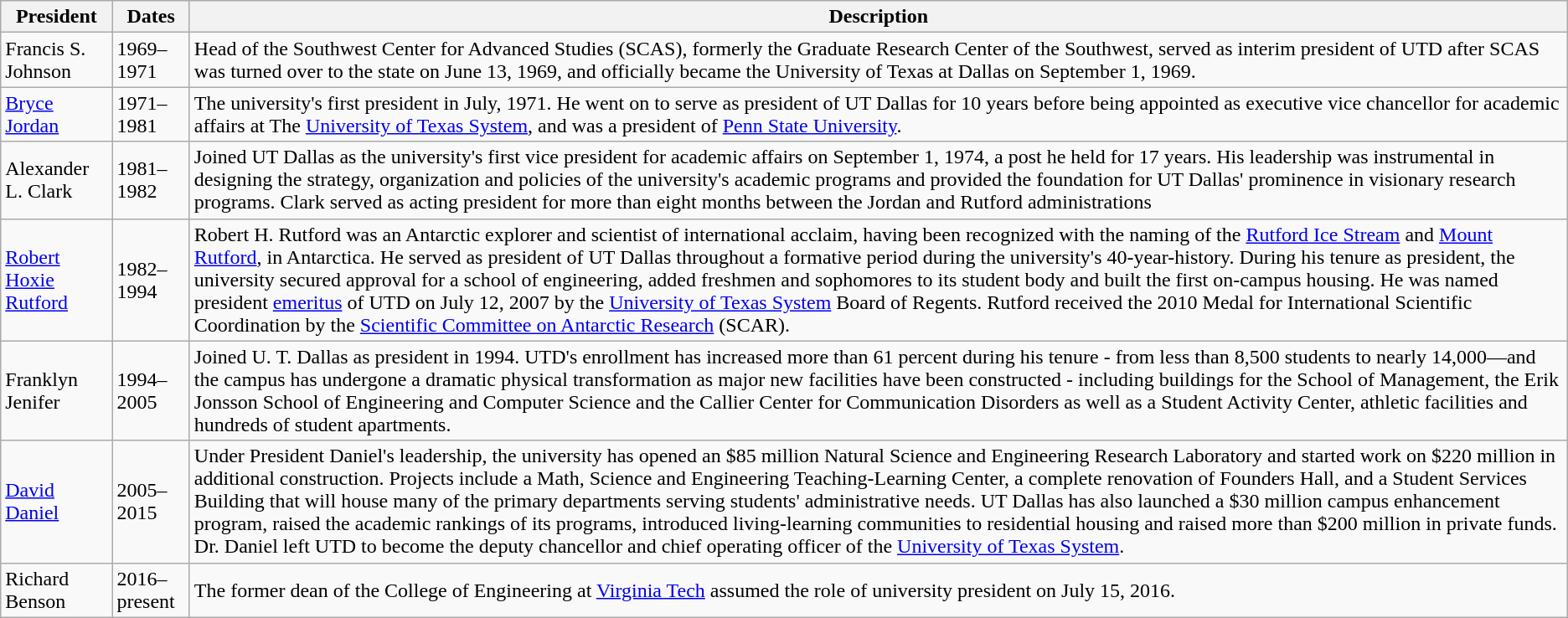<table class="wikitable sortable" text-align:left;">
<tr>
<th>President</th>
<th>Dates</th>
<th>Description</th>
</tr>
<tr>
<td>Francis S. Johnson</td>
<td>1969–1971</td>
<td>Head of the Southwest Center for Advanced Studies (SCAS), formerly the Graduate Research Center of the Southwest, served as interim president of UTD after SCAS was turned over to the state on June 13, 1969, and officially became the University of Texas at Dallas on September 1, 1969.</td>
</tr>
<tr>
<td><a href='#'>Bryce Jordan</a></td>
<td>1971–1981</td>
<td>The university's first president in July, 1971.  He went on to serve as president of UT Dallas for 10 years before being appointed as executive vice chancellor for academic affairs at The <a href='#'>University of Texas System</a>, and was a president of <a href='#'>Penn State University</a>.</td>
</tr>
<tr>
<td>Alexander L. Clark</td>
<td>1981–1982</td>
<td>Joined UT Dallas as the university's first vice president for academic affairs on September 1, 1974, a post he held for 17 years. His leadership was instrumental in designing the strategy, organization and policies of the university's academic programs and provided the foundation for UT Dallas' prominence in visionary research programs. Clark served as acting president for more than eight months between the Jordan and Rutford administrations</td>
</tr>
<tr>
<td><a href='#'>Robert Hoxie Rutford</a></td>
<td>1982–1994</td>
<td>Robert H. Rutford was an Antarctic explorer and scientist of international acclaim, having been recognized with the naming of the <a href='#'>Rutford Ice Stream</a> and <a href='#'>Mount Rutford</a>, in Antarctica. He served as president of UT Dallas throughout a formative period during the university's 40-year-history. During his tenure as president, the university secured approval for a school of engineering, added freshmen and sophomores to its student body and built the first on-campus housing. He was named president <a href='#'>emeritus</a> of UTD on July 12, 2007 by the <a href='#'>University of Texas System</a> Board of Regents. Rutford received the 2010 Medal for International Scientific Coordination by the <a href='#'>Scientific Committee on Antarctic Research</a> (SCAR).</td>
</tr>
<tr>
<td>Franklyn Jenifer</td>
<td>1994–2005</td>
<td>Joined U. T. Dallas as president in 1994. UTD's enrollment has increased more than 61 percent during his tenure - from less than 8,500 students to nearly 14,000—and the campus has undergone a dramatic physical transformation as major new facilities have been constructed - including buildings for the School of Management, the Erik Jonsson School of Engineering and Computer Science and the Callier Center for Communication Disorders as well as a Student Activity Center, athletic facilities and hundreds of student apartments.</td>
</tr>
<tr>
<td><a href='#'>David Daniel</a></td>
<td>2005–2015</td>
<td>Under President Daniel's leadership, the university has opened an $85 million Natural Science and Engineering Research Laboratory and started work on $220 million in additional construction. Projects include a Math, Science and Engineering Teaching-Learning Center, a complete renovation of Founders Hall, and a Student Services Building that will house many of the primary departments serving students' administrative needs. UT Dallas has also launched a $30 million campus enhancement program, raised the academic rankings of its programs, introduced living-learning communities to residential housing and raised more than $200 million in private funds. Dr. Daniel left UTD to become the deputy chancellor and chief operating officer of the <a href='#'>University of Texas System</a>.</td>
</tr>
<tr>
<td>Richard Benson</td>
<td>2016–present</td>
<td>The former dean of the College of Engineering at <a href='#'>Virginia Tech</a> assumed the role of university president on July 15, 2016.</td>
</tr>
</table>
